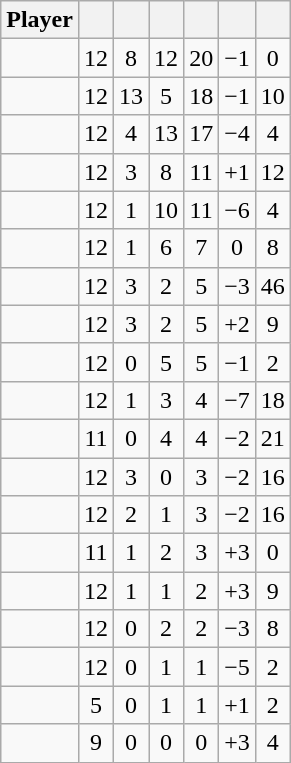<table class="wikitable sortable" style="text-align:center;">
<tr>
<th>Player</th>
<th></th>
<th></th>
<th></th>
<th></th>
<th data-sort-type="number"></th>
<th></th>
</tr>
<tr>
<td></td>
<td>12</td>
<td>8</td>
<td>12</td>
<td>20</td>
<td>−1</td>
<td>0</td>
</tr>
<tr>
<td></td>
<td>12</td>
<td>13</td>
<td>5</td>
<td>18</td>
<td>−1</td>
<td>10</td>
</tr>
<tr>
<td></td>
<td>12</td>
<td>4</td>
<td>13</td>
<td>17</td>
<td>−4</td>
<td>4</td>
</tr>
<tr>
<td></td>
<td>12</td>
<td>3</td>
<td>8</td>
<td>11</td>
<td>+1</td>
<td>12</td>
</tr>
<tr>
<td></td>
<td>12</td>
<td>1</td>
<td>10</td>
<td>11</td>
<td>−6</td>
<td>4</td>
</tr>
<tr>
<td></td>
<td>12</td>
<td>1</td>
<td>6</td>
<td>7</td>
<td>0</td>
<td>8</td>
</tr>
<tr>
<td></td>
<td>12</td>
<td>3</td>
<td>2</td>
<td>5</td>
<td>−3</td>
<td>46</td>
</tr>
<tr>
<td></td>
<td>12</td>
<td>3</td>
<td>2</td>
<td>5</td>
<td>+2</td>
<td>9</td>
</tr>
<tr>
<td></td>
<td>12</td>
<td>0</td>
<td>5</td>
<td>5</td>
<td>−1</td>
<td>2</td>
</tr>
<tr>
<td></td>
<td>12</td>
<td>1</td>
<td>3</td>
<td>4</td>
<td>−7</td>
<td>18</td>
</tr>
<tr>
<td></td>
<td>11</td>
<td>0</td>
<td>4</td>
<td>4</td>
<td>−2</td>
<td>21</td>
</tr>
<tr>
<td></td>
<td>12</td>
<td>3</td>
<td>0</td>
<td>3</td>
<td>−2</td>
<td>16</td>
</tr>
<tr>
<td></td>
<td>12</td>
<td>2</td>
<td>1</td>
<td>3</td>
<td>−2</td>
<td>16</td>
</tr>
<tr>
<td></td>
<td>11</td>
<td>1</td>
<td>2</td>
<td>3</td>
<td>+3</td>
<td>0</td>
</tr>
<tr>
<td></td>
<td>12</td>
<td>1</td>
<td>1</td>
<td>2</td>
<td>+3</td>
<td>9</td>
</tr>
<tr>
<td></td>
<td>12</td>
<td>0</td>
<td>2</td>
<td>2</td>
<td>−3</td>
<td>8</td>
</tr>
<tr>
<td></td>
<td>12</td>
<td>0</td>
<td>1</td>
<td>1</td>
<td>−5</td>
<td>2</td>
</tr>
<tr>
<td></td>
<td>5</td>
<td>0</td>
<td>1</td>
<td>1</td>
<td>+1</td>
<td>2</td>
</tr>
<tr>
<td></td>
<td>9</td>
<td>0</td>
<td>0</td>
<td>0</td>
<td>+3</td>
<td>4</td>
</tr>
</table>
